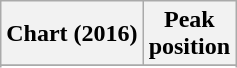<table class="wikitable plainrowheaders" style="text-align:center">
<tr>
<th scope="col">Chart (2016)</th>
<th scope="col">Peak<br> position</th>
</tr>
<tr>
</tr>
<tr>
</tr>
</table>
